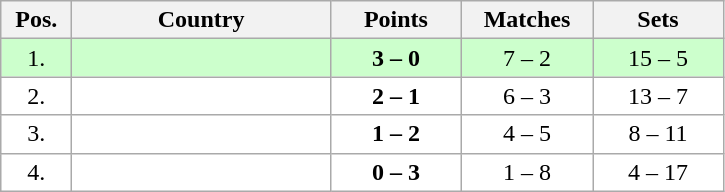<table class="wikitable" style="text-align:center;">
<tr>
<th width=40>Pos.</th>
<th width=165>Country</th>
<th width=80>Points</th>
<th width=80>Matches</th>
<th width=80>Sets</th>
</tr>
<tr style="background:#ccffcc;">
<td>1.</td>
<td style="text-align:left;"></td>
<td><strong>3 – 0</strong></td>
<td>7 – 2</td>
<td>15 – 5</td>
</tr>
<tr style="background:#ffffff;">
<td>2.</td>
<td style="text-align:left;"></td>
<td><strong>2 – 1</strong></td>
<td>6 – 3</td>
<td>13 – 7</td>
</tr>
<tr style="background:#ffffff;">
<td>3.</td>
<td style="text-align:left;"></td>
<td><strong>1 – 2</strong></td>
<td>4 – 5</td>
<td>8 – 11</td>
</tr>
<tr style="background:#ffffff;">
<td>4.</td>
<td style="text-align:left;"></td>
<td><strong>0 – 3</strong></td>
<td>1 – 8</td>
<td>4 – 17</td>
</tr>
</table>
